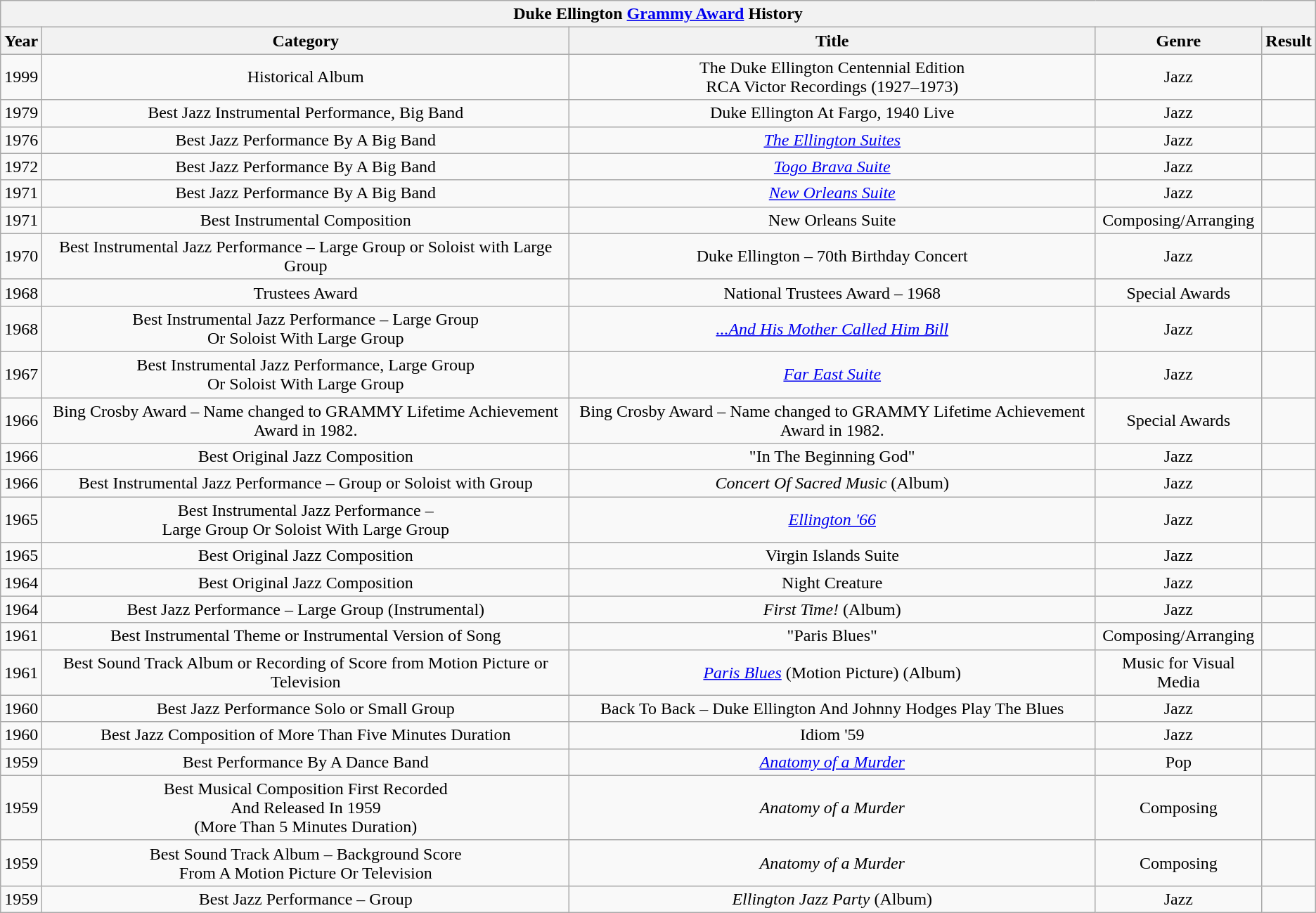<table class=wikitable>
<tr>
<th colspan="5" style="text-align:center;"><strong>Duke Ellington <a href='#'>Grammy Award</a> History</strong></th>
</tr>
<tr>
<th>Year</th>
<th>Category</th>
<th>Title</th>
<th>Genre</th>
<th>Result</th>
</tr>
<tr align=center>
<td>1999</td>
<td>Historical Album</td>
<td>The Duke Ellington Centennial Edition<br>RCA Victor Recordings (1927–1973)</td>
<td>Jazz</td>
<td></td>
</tr>
<tr align=center>
<td>1979</td>
<td>Best Jazz Instrumental Performance, Big Band</td>
<td>Duke Ellington At Fargo, 1940 Live</td>
<td>Jazz</td>
<td></td>
</tr>
<tr align=center>
<td>1976</td>
<td>Best Jazz Performance By A Big Band</td>
<td><em><a href='#'>The Ellington Suites</a></em></td>
<td>Jazz</td>
<td></td>
</tr>
<tr align=center>
<td>1972</td>
<td>Best Jazz Performance By A Big Band</td>
<td><em><a href='#'>Togo Brava Suite</a></em></td>
<td>Jazz</td>
<td></td>
</tr>
<tr align=center>
<td>1971</td>
<td>Best Jazz Performance By A Big Band</td>
<td><em><a href='#'>New Orleans Suite</a></em></td>
<td>Jazz</td>
<td></td>
</tr>
<tr align=center>
<td>1971</td>
<td>Best Instrumental Composition</td>
<td>New Orleans Suite</td>
<td>Composing/Arranging</td>
<td></td>
</tr>
<tr align=center>
<td>1970</td>
<td>Best Instrumental Jazz Performance – Large Group or Soloist with Large Group</td>
<td>Duke Ellington – 70th Birthday Concert</td>
<td>Jazz</td>
<td></td>
</tr>
<tr align=center>
<td>1968</td>
<td>Trustees Award</td>
<td>National Trustees Award – 1968</td>
<td>Special Awards</td>
<td></td>
</tr>
<tr align=center>
<td>1968</td>
<td>Best Instrumental Jazz Performance – Large Group<br>Or Soloist With Large Group</td>
<td><em><a href='#'>...And His Mother Called Him Bill</a></em></td>
<td>Jazz</td>
<td></td>
</tr>
<tr align=center>
<td>1967</td>
<td>Best Instrumental Jazz Performance, Large Group<br>Or Soloist With Large Group</td>
<td><em><a href='#'>Far East Suite</a></em></td>
<td>Jazz</td>
<td></td>
</tr>
<tr align=center>
<td>1966</td>
<td>Bing Crosby Award – Name changed to GRAMMY Lifetime Achievement Award in 1982.</td>
<td>Bing Crosby Award – Name changed to GRAMMY Lifetime Achievement Award in 1982.</td>
<td>Special Awards</td>
<td></td>
</tr>
<tr align=center>
<td>1966</td>
<td>Best Original Jazz Composition</td>
<td>"In The Beginning God"</td>
<td>Jazz</td>
<td></td>
</tr>
<tr align=center>
<td>1966</td>
<td>Best Instrumental Jazz Performance – Group or Soloist with Group</td>
<td><em>Concert Of Sacred Music</em> (Album)</td>
<td>Jazz</td>
<td></td>
</tr>
<tr align=center>
<td>1965</td>
<td>Best Instrumental Jazz Performance –<br>Large Group Or Soloist With Large Group</td>
<td><em><a href='#'>Ellington '66</a></em></td>
<td>Jazz</td>
<td></td>
</tr>
<tr align=center>
<td>1965</td>
<td>Best Original Jazz Composition</td>
<td>Virgin Islands Suite</td>
<td>Jazz</td>
<td></td>
</tr>
<tr align=center>
<td>1964</td>
<td>Best Original Jazz Composition</td>
<td>Night Creature</td>
<td>Jazz</td>
<td></td>
</tr>
<tr align=center>
<td>1964</td>
<td>Best Jazz Performance – Large Group (Instrumental)</td>
<td><em>First Time!</em> (Album)</td>
<td>Jazz</td>
<td></td>
</tr>
<tr align=center>
<td>1961</td>
<td>Best Instrumental Theme or Instrumental Version of Song</td>
<td>"Paris Blues"</td>
<td>Composing/Arranging</td>
<td></td>
</tr>
<tr align=center>
<td>1961</td>
<td>Best Sound Track Album or Recording of Score from Motion Picture or Television</td>
<td><em><a href='#'>Paris Blues</a></em> (Motion Picture) (Album)</td>
<td>Music for Visual Media</td>
<td></td>
</tr>
<tr align=center>
<td>1960</td>
<td>Best Jazz Performance Solo or Small Group</td>
<td>Back To Back – Duke Ellington And Johnny Hodges Play The Blues</td>
<td>Jazz</td>
<td></td>
</tr>
<tr align=center>
<td>1960</td>
<td>Best Jazz Composition of More Than Five Minutes Duration</td>
<td>Idiom '59</td>
<td>Jazz</td>
<td></td>
</tr>
<tr align=center>
<td>1959</td>
<td>Best Performance By A Dance Band</td>
<td><em><a href='#'>Anatomy of a Murder</a></em></td>
<td>Pop</td>
<td></td>
</tr>
<tr align=center>
<td>1959</td>
<td>Best Musical Composition First Recorded<br>And Released In 1959<br>(More Than 5 Minutes Duration)</td>
<td><em>Anatomy of a Murder</em></td>
<td>Composing</td>
<td></td>
</tr>
<tr align=center>
<td>1959</td>
<td>Best Sound Track Album – Background Score<br>From A Motion Picture Or Television</td>
<td><em>Anatomy of a Murder</em></td>
<td>Composing</td>
<td></td>
</tr>
<tr align=center>
<td>1959</td>
<td>Best Jazz Performance – Group</td>
<td><em>Ellington Jazz Party</em> (Album)</td>
<td>Jazz</td>
<td></td>
</tr>
</table>
